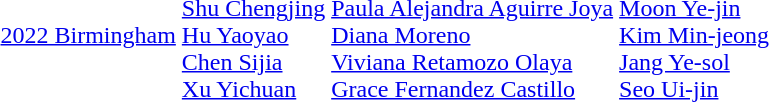<table>
<tr>
<td><a href='#'>2022 Birmingham</a></td>
<td><br><a href='#'>Shu Chengjing</a><br><a href='#'>Hu Yaoyao</a><br><a href='#'>Chen Sijia</a><br><a href='#'>Xu Yichuan</a></td>
<td><br><a href='#'>Paula Alejandra Aguirre Joya</a><br><a href='#'>Diana Moreno</a><br><a href='#'>Viviana Retamozo Olaya</a><br><a href='#'>Grace Fernandez Castillo</a></td>
<td><br><a href='#'>Moon Ye-jin</a><br><a href='#'>Kim Min-jeong</a><br><a href='#'>Jang Ye-sol</a><br><a href='#'>Seo Ui-jin</a></td>
</tr>
</table>
